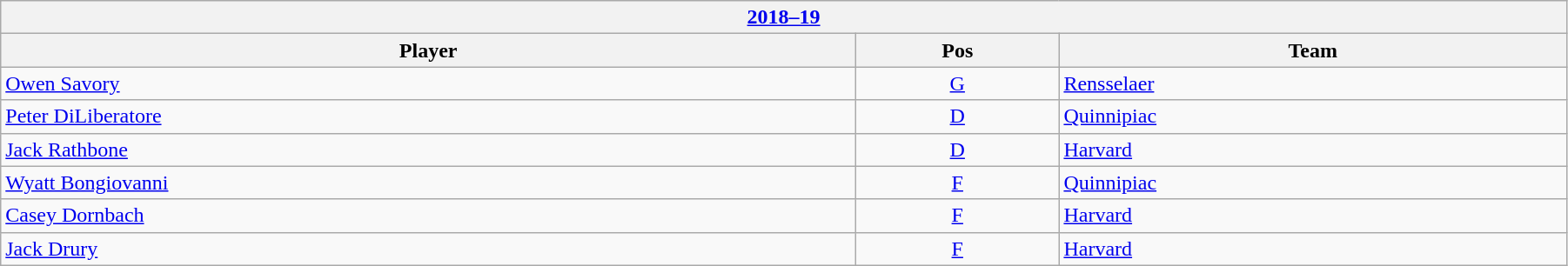<table class="wikitable" width=95%>
<tr>
<th colspan=3><a href='#'>2018–19</a></th>
</tr>
<tr>
<th>Player</th>
<th>Pos</th>
<th>Team</th>
</tr>
<tr>
<td><a href='#'>Owen Savory</a></td>
<td align=center><a href='#'>G</a></td>
<td><a href='#'>Rensselaer</a></td>
</tr>
<tr>
<td><a href='#'>Peter DiLiberatore</a></td>
<td align=center><a href='#'>D</a></td>
<td><a href='#'>Quinnipiac</a></td>
</tr>
<tr>
<td><a href='#'>Jack Rathbone</a></td>
<td align=center><a href='#'>D</a></td>
<td><a href='#'>Harvard</a></td>
</tr>
<tr>
<td><a href='#'>Wyatt Bongiovanni</a></td>
<td align=center><a href='#'>F</a></td>
<td><a href='#'>Quinnipiac</a></td>
</tr>
<tr>
<td><a href='#'>Casey Dornbach</a></td>
<td align=center><a href='#'>F</a></td>
<td><a href='#'>Harvard</a></td>
</tr>
<tr>
<td><a href='#'>Jack Drury</a></td>
<td align=center><a href='#'>F</a></td>
<td><a href='#'>Harvard</a></td>
</tr>
</table>
